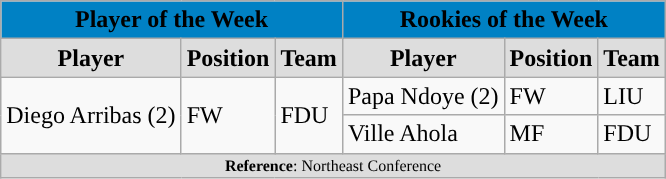<table class="wikitable">
<tr>
<th colspan="3" style="background:#0081C4;"><span>Player of the Week</span></th>
<th colspan="3" style="background:#0081C4;"><span>Rookies of the Week</span></th>
</tr>
<tr>
<th style="background:#ddd;">Player</th>
<th style="background:#ddd;">Position</th>
<th style="background:#ddd;">Team</th>
<th style="background:#ddd;">Player</th>
<th style="background:#ddd;">Position</th>
<th style="background:#ddd;">Team</th>
</tr>
<tr>
<td rowspan=2>Diego Arribas (2)</td>
<td rowspan=2>FW</td>
<td rowspan=2>FDU</td>
<td>Papa Ndoye (2)</td>
<td>FW</td>
<td !>LIU</td>
</tr>
<tr>
<td>Ville Ahola</td>
<td>MF</td>
<td !>FDU</td>
</tr>
<tr>
<td colspan="12"  style="font-size:8pt; text-align:center; background:#ddd;"><strong>Reference</strong>: Northeast Conference</td>
</tr>
</table>
